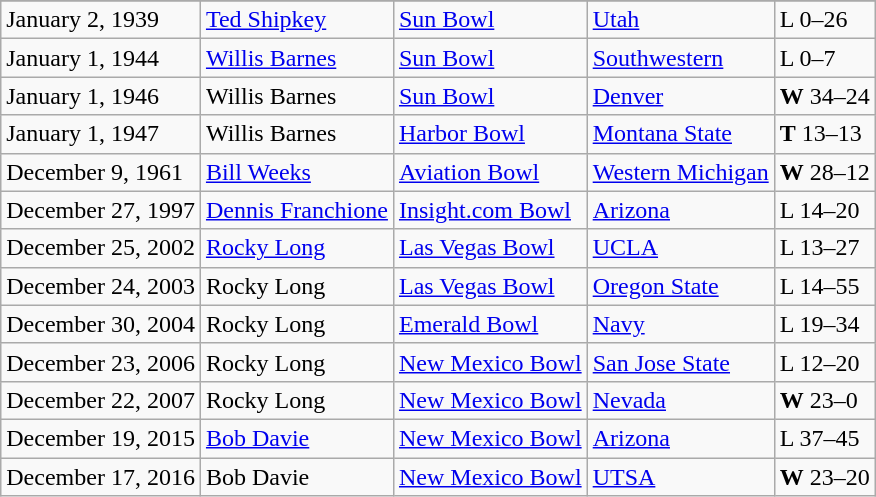<table class="wikitable">
<tr>
</tr>
<tr>
<td>January 2, 1939</td>
<td><a href='#'>Ted Shipkey</a></td>
<td><a href='#'>Sun Bowl</a></td>
<td><a href='#'>Utah</a></td>
<td>L 0–26</td>
</tr>
<tr>
<td>January 1, 1944</td>
<td><a href='#'>Willis Barnes</a></td>
<td><a href='#'>Sun Bowl</a></td>
<td><a href='#'>Southwestern</a></td>
<td>L 0–7</td>
</tr>
<tr>
<td>January 1, 1946</td>
<td>Willis Barnes</td>
<td><a href='#'>Sun Bowl</a></td>
<td><a href='#'>Denver</a></td>
<td><strong>W</strong> 34–24</td>
</tr>
<tr>
<td>January 1, 1947</td>
<td>Willis Barnes</td>
<td><a href='#'>Harbor Bowl</a></td>
<td><a href='#'>Montana State</a></td>
<td><strong>T</strong> 13–13</td>
</tr>
<tr>
<td>December 9, 1961</td>
<td><a href='#'>Bill Weeks</a></td>
<td><a href='#'>Aviation Bowl</a></td>
<td><a href='#'>Western Michigan</a></td>
<td><strong>W</strong> 28–12</td>
</tr>
<tr>
<td>December 27, 1997</td>
<td><a href='#'>Dennis Franchione</a></td>
<td><a href='#'>Insight.com Bowl</a></td>
<td><a href='#'>Arizona</a></td>
<td>L 14–20</td>
</tr>
<tr>
<td>December 25, 2002</td>
<td><a href='#'>Rocky Long</a></td>
<td><a href='#'>Las Vegas Bowl</a></td>
<td><a href='#'>UCLA</a></td>
<td>L 13–27</td>
</tr>
<tr>
<td>December 24, 2003</td>
<td>Rocky Long</td>
<td><a href='#'>Las Vegas Bowl</a></td>
<td><a href='#'>Oregon State</a></td>
<td>L 14–55</td>
</tr>
<tr>
<td>December 30, 2004</td>
<td>Rocky Long</td>
<td><a href='#'>Emerald Bowl</a></td>
<td><a href='#'>Navy</a></td>
<td>L 19–34</td>
</tr>
<tr>
<td>December 23, 2006</td>
<td>Rocky Long</td>
<td><a href='#'>New Mexico Bowl</a></td>
<td><a href='#'>San Jose State</a></td>
<td>L 12–20</td>
</tr>
<tr>
<td>December 22, 2007</td>
<td>Rocky Long</td>
<td><a href='#'>New Mexico Bowl</a></td>
<td><a href='#'>Nevada</a></td>
<td><strong>W</strong> 23–0</td>
</tr>
<tr>
<td>December 19, 2015</td>
<td><a href='#'>Bob Davie</a></td>
<td><a href='#'>New Mexico Bowl</a></td>
<td><a href='#'>Arizona</a></td>
<td>L 37–45</td>
</tr>
<tr>
<td>December 17, 2016</td>
<td>Bob Davie</td>
<td><a href='#'>New Mexico Bowl</a></td>
<td><a href='#'>UTSA</a></td>
<td><strong>W</strong> 23–20</td>
</tr>
</table>
